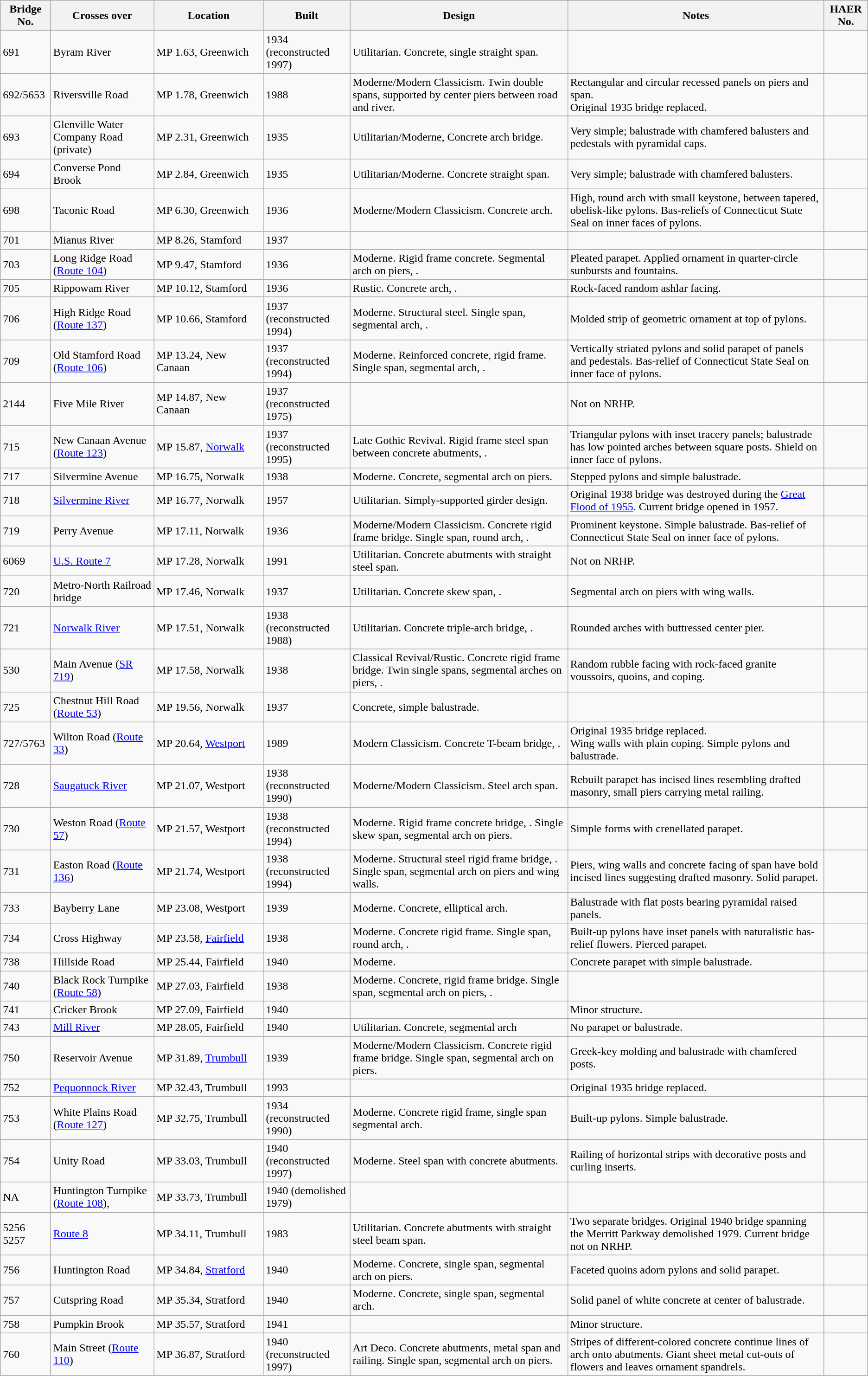<table class=wikitable>
<tr>
<th>Bridge No.</th>
<th>Crosses over</th>
<th scope="col" width="150">Location</th>
<th>Built</th>
<th>Design</th>
<th>Notes</th>
<th>HAER No.</th>
</tr>
<tr>
<td>691</td>
<td>Byram River</td>
<td>MP 1.63, Greenwich<br></td>
<td>1934 (reconstructed 1997)</td>
<td>Utilitarian. Concrete, single straight span.</td>
<td></td>
<td></td>
</tr>
<tr>
<td>692/5653</td>
<td>Riversville Road</td>
<td>MP 1.78, Greenwich<br></td>
<td>1988</td>
<td>Moderne/Modern Classicism. Twin double spans, supported by center piers between road and river.</td>
<td>Rectangular and circular recessed panels on piers and span.<br>Original 1935 bridge replaced.</td>
<td></td>
</tr>
<tr>
<td>693</td>
<td>Glenville Water Company Road (private)</td>
<td>MP 2.31, Greenwich<br></td>
<td>1935</td>
<td>Utilitarian/Moderne, Concrete arch bridge.</td>
<td>Very simple; balustrade with chamfered balusters and pedestals with pyramidal caps.</td>
<td></td>
</tr>
<tr>
<td>694</td>
<td>Converse Pond Brook</td>
<td>MP 2.84, Greenwich<br></td>
<td>1935</td>
<td>Utilitarian/Moderne. Concrete straight span.</td>
<td>Very simple; balustrade with chamfered balusters.</td>
<td></td>
</tr>
<tr>
<td>698</td>
<td>Taconic Road</td>
<td>MP 6.30, Greenwich<br></td>
<td>1936</td>
<td>Moderne/Modern Classicism. Concrete arch.</td>
<td>High, round arch with small keystone, between tapered, obelisk-like pylons. Bas-reliefs of Connecticut State Seal on inner faces of pylons.</td>
<td></td>
</tr>
<tr>
<td>701</td>
<td>Mianus River</td>
<td>MP 8.26, Stamford<br></td>
<td>1937</td>
<td></td>
<td></td>
<td></td>
</tr>
<tr>
<td>703</td>
<td>Long Ridge Road (<a href='#'>Route 104</a>)</td>
<td>MP 9.47, Stamford<br></td>
<td>1936</td>
<td>Moderne. Rigid frame concrete. Segmental arch on piers, .</td>
<td>Pleated parapet. Applied ornament in quarter-circle sunbursts and fountains.</td>
<td></td>
</tr>
<tr>
<td>705</td>
<td>Rippowam River</td>
<td>MP 10.12, Stamford<br></td>
<td>1936</td>
<td>Rustic. Concrete arch, .</td>
<td>Rock-faced random ashlar facing.</td>
<td></td>
</tr>
<tr>
<td>706</td>
<td>High Ridge Road (<a href='#'>Route 137</a>)</td>
<td>MP 10.66, Stamford<br></td>
<td>1937 (reconstructed 1994)</td>
<td>Moderne. Structural steel. Single span, segmental arch, .</td>
<td>Molded strip of geometric ornament at top of pylons.</td>
<td></td>
</tr>
<tr>
<td>709</td>
<td>Old Stamford Road (<a href='#'>Route 106</a>)</td>
<td>MP 13.24, New Canaan<br></td>
<td>1937 (reconstructed 1994)</td>
<td>Moderne. Reinforced concrete, rigid frame. Single span, segmental arch, .</td>
<td>Vertically striated pylons and solid parapet of panels and pedestals. Bas-relief of Connecticut State Seal on inner face of pylons.</td>
<td></td>
</tr>
<tr>
<td>2144</td>
<td>Five Mile River</td>
<td>MP 14.87, New Canaan<br></td>
<td>1937 (reconstructed 1975)</td>
<td></td>
<td>Not on NRHP.</td>
<td></td>
</tr>
<tr>
<td>715</td>
<td>New Canaan Avenue (<a href='#'>Route 123</a>)</td>
<td>MP 15.87, <a href='#'>Norwalk</a><br></td>
<td>1937 (reconstructed 1995)</td>
<td>Late Gothic Revival. Rigid frame steel span between concrete abutments, .</td>
<td>Triangular pylons with inset tracery panels; balustrade has low pointed arches between square posts. Shield on inner face of pylons.</td>
<td></td>
</tr>
<tr>
<td>717</td>
<td>Silvermine Avenue</td>
<td>MP 16.75, Norwalk<br></td>
<td>1938</td>
<td>Moderne. Concrete, segmental arch on piers.</td>
<td>Stepped pylons and simple balustrade.</td>
<td></td>
</tr>
<tr>
<td>718</td>
<td><a href='#'>Silvermine River</a></td>
<td>MP 16.77, Norwalk<br></td>
<td>1957</td>
<td>Utilitarian. Simply-supported girder design.</td>
<td>Original 1938 bridge was destroyed during the <a href='#'>Great Flood of 1955</a>. Current bridge opened in 1957.</td>
<td></td>
</tr>
<tr>
<td>719</td>
<td>Perry Avenue</td>
<td>MP 17.11, Norwalk<br></td>
<td>1936</td>
<td>Moderne/Modern Classicism. Concrete rigid frame bridge. Single span, round arch, .</td>
<td>Prominent keystone. Simple balustrade. Bas-relief of Connecticut State Seal on inner face of pylons.</td>
<td></td>
</tr>
<tr>
<td>6069</td>
<td><a href='#'>U.S. Route 7</a></td>
<td>MP 17.28, Norwalk<br></td>
<td>1991</td>
<td>Utilitarian. Concrete abutments with straight steel span.</td>
<td>Not on NRHP.</td>
<td></td>
</tr>
<tr>
<td>720</td>
<td>Metro-North Railroad bridge</td>
<td>MP 17.46, Norwalk<br></td>
<td>1937</td>
<td>Utilitarian. Concrete skew span, .</td>
<td>Segmental arch on piers with wing walls.</td>
<td></td>
</tr>
<tr>
<td>721</td>
<td><a href='#'>Norwalk River</a></td>
<td>MP 17.51, Norwalk<br></td>
<td>1938 (reconstructed 1988)</td>
<td>Utilitarian. Concrete triple-arch bridge, .</td>
<td>Rounded arches with buttressed center pier.</td>
<td></td>
</tr>
<tr>
<td>530</td>
<td>Main Avenue (<a href='#'>SR 719</a>)</td>
<td>MP 17.58, Norwalk<br></td>
<td>1938</td>
<td>Classical Revival/Rustic. Concrete rigid frame bridge. Twin single spans, segmental arches on piers, .</td>
<td>Random rubble facing with rock-faced granite voussoirs, quoins, and coping.</td>
<td></td>
</tr>
<tr>
<td>725</td>
<td>Chestnut Hill Road (<a href='#'>Route 53</a>)</td>
<td>MP 19.56, Norwalk<br></td>
<td>1937</td>
<td>Concrete, simple balustrade.</td>
<td></td>
<td></td>
</tr>
<tr>
<td>727/5763</td>
<td>Wilton Road (<a href='#'>Route 33</a>)</td>
<td>MP 20.64, <a href='#'>Westport</a><br></td>
<td>1989</td>
<td>Modern Classicism. Concrete T-beam bridge, .</td>
<td>Original 1935 bridge replaced.<br>Wing walls with plain coping. Simple pylons and balustrade.</td>
<td></td>
</tr>
<tr>
<td>728</td>
<td><a href='#'>Saugatuck River</a></td>
<td>MP 21.07, Westport<br></td>
<td>1938 (reconstructed 1990)</td>
<td>Moderne/Modern Classicism. Steel arch span.</td>
<td>Rebuilt parapet has incised lines resembling drafted masonry, small piers carrying metal railing.</td>
<td></td>
</tr>
<tr>
<td>730</td>
<td>Weston Road (<a href='#'>Route 57</a>)</td>
<td>MP 21.57, Westport<br></td>
<td>1938 (reconstructed 1994)</td>
<td>Moderne. Rigid frame concrete bridge, . Single skew span, segmental arch on piers.</td>
<td>Simple forms with crenellated parapet.</td>
<td></td>
</tr>
<tr>
<td>731</td>
<td>Easton Road (<a href='#'>Route 136</a>)</td>
<td>MP 21.74, Westport<br></td>
<td>1938 (reconstructed 1994)</td>
<td>Moderne. Structural steel rigid frame bridge, . Single span, segmental arch on piers and wing walls.</td>
<td>Piers, wing walls and concrete facing of span have bold incised lines suggesting drafted masonry. Solid parapet.</td>
<td></td>
</tr>
<tr>
<td>733</td>
<td>Bayberry Lane</td>
<td>MP 23.08, Westport<br></td>
<td>1939</td>
<td>Moderne. Concrete, elliptical arch.</td>
<td>Balustrade with flat posts bearing pyramidal raised panels.</td>
<td></td>
</tr>
<tr>
<td>734</td>
<td>Cross Highway</td>
<td>MP 23.58, <a href='#'>Fairfield</a><br></td>
<td>1938</td>
<td>Moderne. Concrete rigid frame. Single span, round arch, .</td>
<td>Built-up pylons have inset panels with naturalistic bas-relief flowers. Pierced parapet.</td>
<td></td>
</tr>
<tr>
<td>738</td>
<td>Hillside Road</td>
<td>MP 25.44, Fairfield<br></td>
<td>1940</td>
<td>Moderne.</td>
<td>Concrete parapet with simple balustrade.</td>
<td></td>
</tr>
<tr>
<td>740</td>
<td>Black Rock Turnpike (<a href='#'>Route 58</a>)</td>
<td>MP 27.03, Fairfield<br></td>
<td>1938</td>
<td>Moderne. Concrete, rigid frame bridge. Single span, segmental arch on piers, .</td>
<td></td>
<td></td>
</tr>
<tr>
<td>741</td>
<td>Cricker Brook</td>
<td>MP 27.09, Fairfield<br></td>
<td>1940</td>
<td></td>
<td>Minor structure.</td>
<td></td>
</tr>
<tr>
<td>743</td>
<td><a href='#'>Mill River</a></td>
<td>MP 28.05, Fairfield<br></td>
<td>1940</td>
<td>Utilitarian. Concrete, segmental arch</td>
<td>No parapet or balustrade.</td>
<td></td>
</tr>
<tr>
<td>750</td>
<td>Reservoir Avenue</td>
<td>MP 31.89, <a href='#'>Trumbull</a><br></td>
<td>1939</td>
<td>Moderne/Modern Classicism. Concrete rigid frame bridge. Single span, segmental arch on piers.</td>
<td>Greek-key molding and balustrade with chamfered posts.</td>
<td></td>
</tr>
<tr>
<td>752</td>
<td><a href='#'>Pequonnock River</a></td>
<td>MP 32.43, Trumbull<br></td>
<td>1993</td>
<td></td>
<td>Original 1935 bridge replaced.</td>
<td></td>
</tr>
<tr>
<td>753</td>
<td>White Plains Road (<a href='#'>Route 127</a>)</td>
<td>MP 32.75, Trumbull<br></td>
<td>1934 (reconstructed 1990)</td>
<td>Moderne. Concrete rigid frame, single span segmental arch.</td>
<td>Built-up pylons. Simple balustrade.</td>
<td></td>
</tr>
<tr>
<td>754</td>
<td>Unity Road</td>
<td>MP 33.03, Trumbull<br></td>
<td>1940 (reconstructed 1997)</td>
<td>Moderne. Steel span with concrete abutments.</td>
<td>Railing of horizontal strips with decorative posts and curling inserts.</td>
<td></td>
</tr>
<tr>
<td>NA</td>
<td>Huntington Turnpike (<a href='#'>Route 108</a>),</td>
<td>MP 33.73, Trumbull<br></td>
<td>1940 (demolished 1979)</td>
<td></td>
<td></td>
<td></td>
</tr>
<tr>
<td>5256<br>5257</td>
<td><a href='#'>Route 8</a></td>
<td>MP 34.11, Trumbull<br></td>
<td>1983</td>
<td>Utilitarian. Concrete abutments with straight steel beam span.</td>
<td>Two separate bridges. Original 1940 bridge spanning the Merritt Parkway demolished 1979. Current bridge not on NRHP.</td>
<td></td>
</tr>
<tr>
<td>756</td>
<td>Huntington Road</td>
<td>MP 34.84, <a href='#'>Stratford</a><br></td>
<td>1940</td>
<td>Moderne. Concrete, single span, segmental arch on piers.</td>
<td>Faceted quoins adorn pylons and solid parapet.</td>
<td></td>
</tr>
<tr>
<td>757</td>
<td>Cutspring Road</td>
<td>MP 35.34, Stratford<br></td>
<td>1940</td>
<td>Moderne. Concrete, single span, segmental arch.</td>
<td>Solid panel of white concrete at center of balustrade.</td>
<td></td>
</tr>
<tr>
<td>758</td>
<td>Pumpkin Brook</td>
<td>MP 35.57, Stratford<br></td>
<td>1941</td>
<td></td>
<td>Minor structure.</td>
<td></td>
</tr>
<tr>
<td>760</td>
<td>Main Street (<a href='#'>Route 110</a>)</td>
<td>MP 36.87, Stratford<br></td>
<td>1940 (reconstructed 1997)</td>
<td>Art Deco. Concrete abutments, metal span and railing. Single span, segmental arch on piers.</td>
<td>Stripes of different-colored concrete continue lines of arch onto abutments. Giant sheet metal cut-outs of flowers and leaves ornament spandrels.</td>
<td></td>
</tr>
</table>
